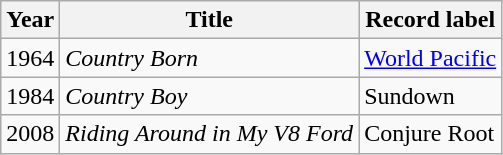<table class="wikitable sortable">
<tr>
<th>Year</th>
<th>Title</th>
<th>Record label</th>
</tr>
<tr>
<td>1964</td>
<td><em>Country Born</em></td>
<td style="text-align:left;"><a href='#'>World Pacific</a></td>
</tr>
<tr>
<td>1984</td>
<td><em>Country Boy</em></td>
<td style="text-align:left;">Sundown</td>
</tr>
<tr>
<td>2008</td>
<td><em>Riding Around in My V8 Ford</em></td>
<td style="text-align:left;">Conjure Root</td>
</tr>
</table>
